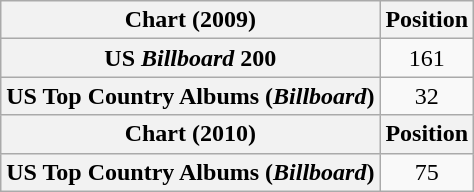<table class="wikitable plainrowheaders" style="text-align:center">
<tr>
<th scope="col">Chart (2009)</th>
<th scope="col">Position</th>
</tr>
<tr>
<th scope="row">US <em>Billboard</em> 200</th>
<td>161</td>
</tr>
<tr>
<th scope="row">US Top Country Albums (<em>Billboard</em>)</th>
<td>32</td>
</tr>
<tr>
<th scope="col">Chart (2010)</th>
<th scope="col">Position</th>
</tr>
<tr>
<th scope="row">US Top Country Albums (<em>Billboard</em>)</th>
<td>75</td>
</tr>
</table>
